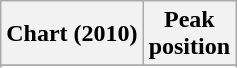<table class="wikitable sortable plainrowheaders">
<tr>
<th scope="col">Chart (2010)</th>
<th scope="col">Peak<br>position</th>
</tr>
<tr>
</tr>
<tr>
</tr>
<tr>
</tr>
<tr>
</tr>
<tr>
</tr>
<tr>
</tr>
<tr>
</tr>
</table>
